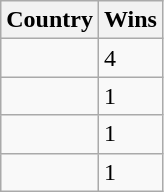<table class="wikitable sortable" style="border-collapse:collapse">
<tr>
<th>Country</th>
<th>Wins</th>
</tr>
<tr>
<td></td>
<td>4</td>
</tr>
<tr>
<td></td>
<td>1</td>
</tr>
<tr>
<td></td>
<td>1</td>
</tr>
<tr>
<td></td>
<td>1</td>
</tr>
</table>
